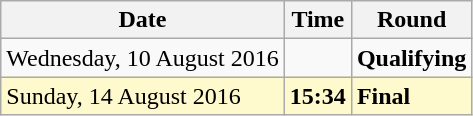<table class="wikitable">
<tr>
<th>Date</th>
<th>Time</th>
<th>Round</th>
</tr>
<tr>
<td>Wednesday, 10 August 2016</td>
<td></td>
<td><strong>Qualifying</strong></td>
</tr>
<tr style=background:lemonchiffon>
<td>Sunday, 14 August 2016</td>
<td><strong>15:34</strong></td>
<td><strong>Final</strong></td>
</tr>
</table>
